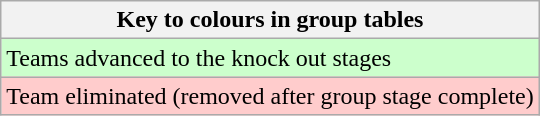<table class="wikitable">
<tr>
<th>Key to colours in group tables</th>
</tr>
<tr bgcolor="#ccffcc">
<td>Teams advanced to the knock out stages</td>
</tr>
<tr bgcolor="#ffcccc">
<td>Team eliminated (removed after group stage complete)</td>
</tr>
</table>
